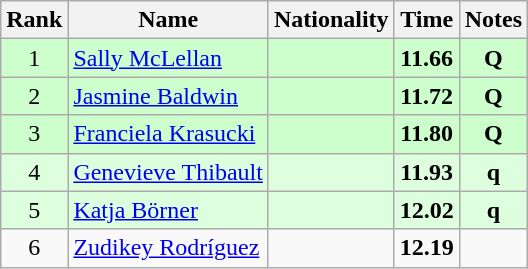<table class="wikitable sortable" style="text-align:center">
<tr>
<th>Rank</th>
<th>Name</th>
<th>Nationality</th>
<th>Time</th>
<th>Notes</th>
</tr>
<tr bgcolor=ccffcc>
<td>1</td>
<td align=left><a href='#'>Sally McLellan</a></td>
<td align=left></td>
<td><strong>11.66</strong></td>
<td><strong>Q</strong></td>
</tr>
<tr bgcolor=ccffcc>
<td>2</td>
<td align=left><a href='#'>Jasmine Baldwin</a></td>
<td align=left></td>
<td><strong>11.72</strong></td>
<td><strong>Q</strong></td>
</tr>
<tr bgcolor=ccffcc>
<td>3</td>
<td align=left><a href='#'>Franciela Krasucki</a></td>
<td align=left></td>
<td><strong>11.80</strong></td>
<td><strong>Q</strong></td>
</tr>
<tr bgcolor=ddffdd>
<td>4</td>
<td align=left><a href='#'>Genevieve Thibault</a></td>
<td align=left></td>
<td><strong>11.93</strong></td>
<td><strong>q</strong></td>
</tr>
<tr bgcolor=ddffdd>
<td>5</td>
<td align=left><a href='#'>Katja Börner</a></td>
<td align=left></td>
<td><strong>12.02</strong></td>
<td><strong>q</strong></td>
</tr>
<tr>
<td>6</td>
<td align=left><a href='#'>Zudikey Rodríguez</a></td>
<td align=left></td>
<td><strong>12.19</strong></td>
<td></td>
</tr>
</table>
